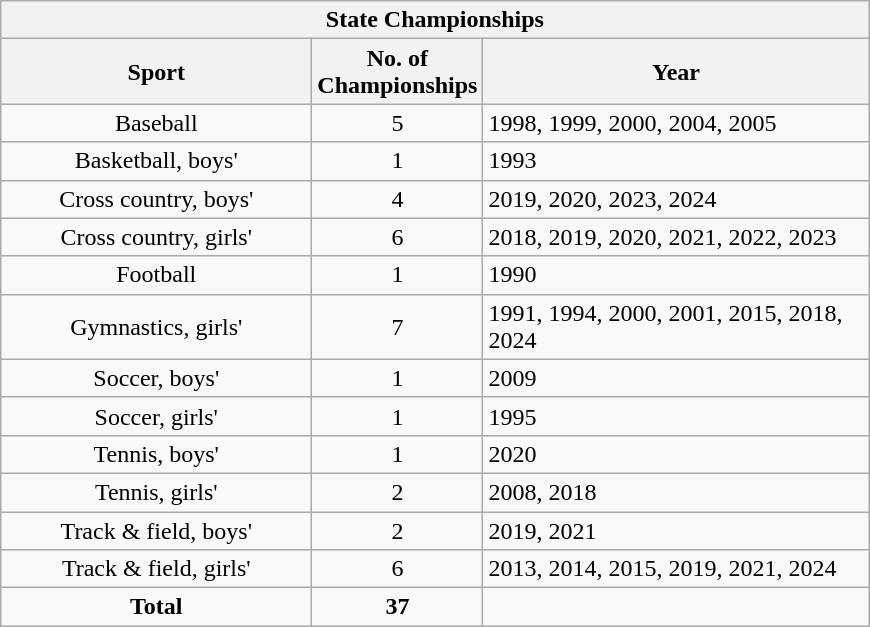<table class="wikitable sortable" style="text-align: center;">
<tr>
<th colspan="3">State Championships</th>
</tr>
<tr>
<th width="200px" class="unsortable">Sport</th>
<th width="100px" class="unsortable">No. of Championships</th>
<th width="250px" class="unsortable">Year</th>
</tr>
<tr>
<td>Baseball</td>
<td>5</td>
<td style="text-align: left;">1998, 1999, 2000, 2004, 2005</td>
</tr>
<tr>
<td>Basketball, boys'</td>
<td>1</td>
<td style="text-align: left;">1993</td>
</tr>
<tr>
<td>Cross country, boys'</td>
<td>4</td>
<td style="text-align: left;">2019, 2020, 2023, 2024</td>
</tr>
<tr>
<td>Cross country, girls'</td>
<td>6</td>
<td style="text-align: left;">2018, 2019, 2020, 2021, 2022, 2023</td>
</tr>
<tr>
<td>Football</td>
<td>1</td>
<td style="text-align: left;">1990</td>
</tr>
<tr>
<td>Gymnastics, girls'</td>
<td>7</td>
<td style="text-align: left;">1991, 1994, 2000, 2001, 2015, 2018, 2024</td>
</tr>
<tr>
<td>Soccer, boys'</td>
<td>1</td>
<td style="text-align: left;">2009</td>
</tr>
<tr>
<td>Soccer, girls'</td>
<td>1</td>
<td style="text-align: left;">1995</td>
</tr>
<tr>
<td>Tennis, boys'</td>
<td>1</td>
<td style="text-align: left;">2020</td>
</tr>
<tr>
<td>Tennis, girls'</td>
<td>2</td>
<td style="text-align: left;">2008, 2018</td>
</tr>
<tr>
<td>Track & field, boys'</td>
<td>2</td>
<td style="text-align: left;">2019, 2021</td>
</tr>
<tr>
<td>Track & field, girls'</td>
<td>6</td>
<td style="text-align: left;">2013, 2014, 2015, 2019, 2021, 2024</td>
</tr>
<tr>
<td><strong>Total</strong></td>
<td><strong>37</strong></td>
<td> </td>
</tr>
</table>
